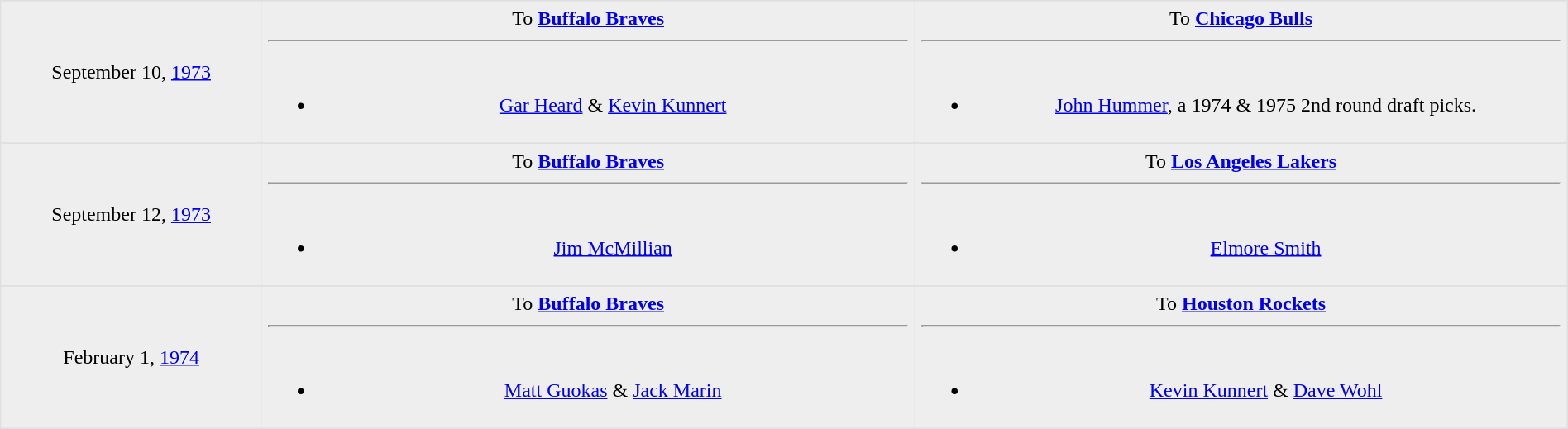<table border=1 style="border-collapse:collapse; text-align: center; width: 100%" bordercolor="#DFDFDF"  cellpadding="5">
<tr>
</tr>
<tr bgcolor="eeeeee">
<td style="width:12%">September 10, <a href='#'>1973</a></td>
<td style="width:30%" valign="top">To <strong><a href='#'>Buffalo Braves</a></strong><hr><br><ul><li><a href='#'>Gar Heard</a> & <a href='#'>Kevin Kunnert</a></li></ul></td>
<td style="width:30%" valign="top">To <strong><a href='#'>Chicago Bulls</a></strong><hr><br><ul><li><a href='#'>John Hummer</a>, a 1974 & 1975 2nd round draft picks.</li></ul></td>
</tr>
<tr>
</tr>
<tr bgcolor="eeeeee">
<td style="width:12%">September 12, <a href='#'>1973</a></td>
<td style="width:30%" valign="top">To <strong><a href='#'>Buffalo Braves</a></strong><hr><br><ul><li><a href='#'>Jim McMillian</a></li></ul></td>
<td style="width:30%" valign="top">To <strong><a href='#'>Los Angeles Lakers</a></strong><hr><br><ul><li><a href='#'>Elmore Smith</a></li></ul></td>
</tr>
<tr>
</tr>
<tr bgcolor="eeeeee">
<td style="width:12%">February 1, <a href='#'>1974</a></td>
<td style="width:30%" valign="top">To <strong><a href='#'>Buffalo Braves</a></strong><hr><br><ul><li><a href='#'>Matt Guokas</a> & <a href='#'>Jack Marin</a></li></ul></td>
<td style="width:30%" valign="top">To <strong><a href='#'>Houston Rockets</a></strong><hr><br><ul><li><a href='#'>Kevin Kunnert</a> & <a href='#'>Dave Wohl</a></li></ul></td>
</tr>
</table>
